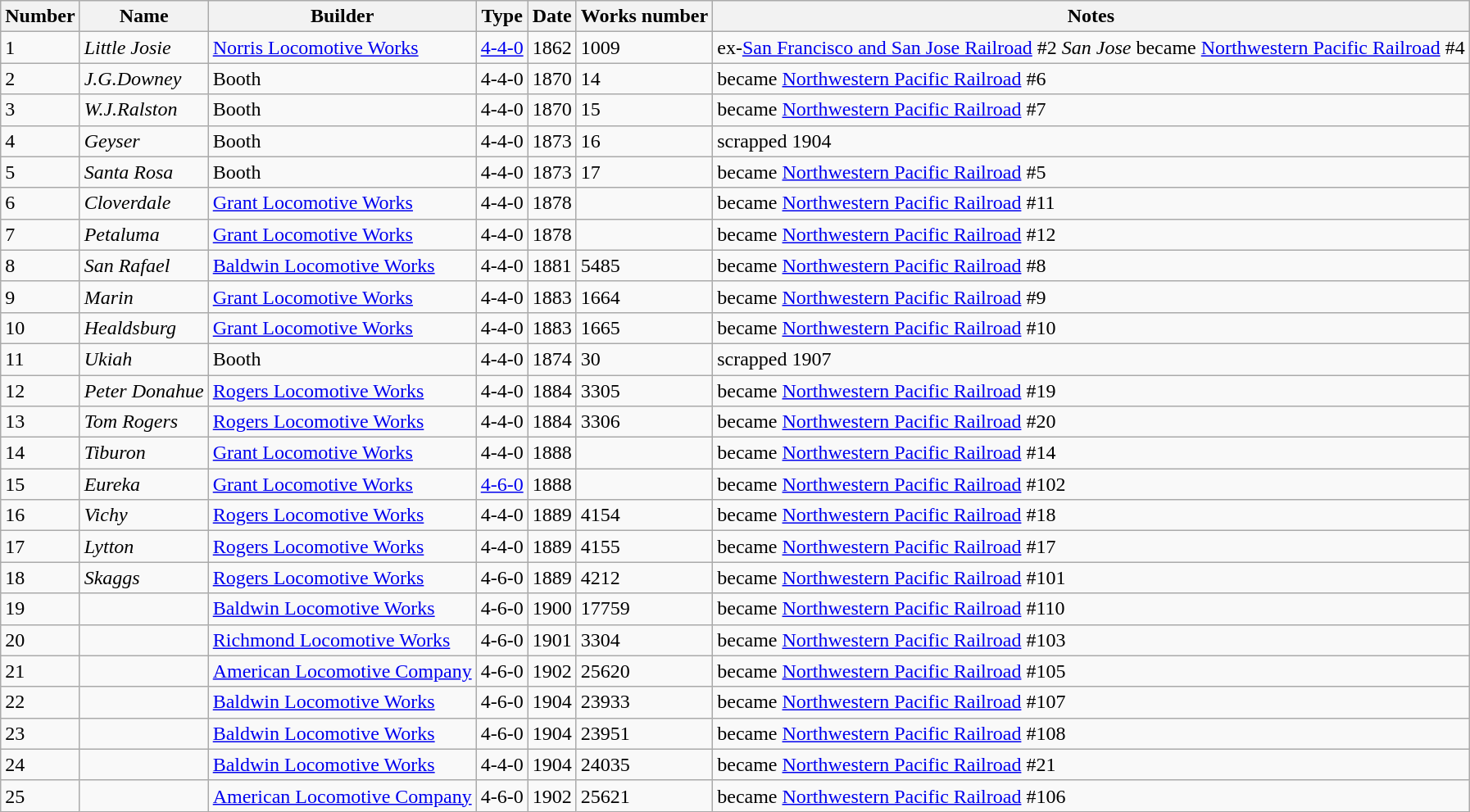<table class="wikitable">
<tr>
<th>Number</th>
<th>Name</th>
<th>Builder</th>
<th>Type</th>
<th>Date</th>
<th>Works number</th>
<th>Notes</th>
</tr>
<tr>
<td>1</td>
<td><em>Little Josie</em></td>
<td><a href='#'>Norris Locomotive Works</a></td>
<td><a href='#'>4-4-0</a></td>
<td>1862</td>
<td>1009</td>
<td>ex-<a href='#'>San Francisco and San Jose Railroad</a> #2 <em>San Jose</em> became <a href='#'>Northwestern Pacific Railroad</a> #4</td>
</tr>
<tr>
<td>2</td>
<td><em>J.G.Downey</em></td>
<td>Booth</td>
<td>4-4-0</td>
<td>1870</td>
<td>14</td>
<td>became <a href='#'>Northwestern Pacific Railroad</a> #6</td>
</tr>
<tr>
<td>3</td>
<td><em>W.J.Ralston</em></td>
<td>Booth</td>
<td>4-4-0</td>
<td>1870</td>
<td>15</td>
<td>became <a href='#'>Northwestern Pacific Railroad</a> #7</td>
</tr>
<tr>
<td>4</td>
<td><em>Geyser</em></td>
<td>Booth</td>
<td>4-4-0</td>
<td>1873</td>
<td>16</td>
<td>scrapped 1904</td>
</tr>
<tr>
<td>5</td>
<td><em>Santa Rosa</em></td>
<td>Booth</td>
<td>4-4-0</td>
<td>1873</td>
<td>17</td>
<td>became <a href='#'>Northwestern Pacific Railroad</a> #5</td>
</tr>
<tr>
<td>6</td>
<td><em>Cloverdale</em></td>
<td><a href='#'>Grant Locomotive Works</a></td>
<td>4-4-0</td>
<td>1878</td>
<td></td>
<td>became <a href='#'>Northwestern Pacific Railroad</a> #11</td>
</tr>
<tr>
<td>7</td>
<td><em>Petaluma</em></td>
<td><a href='#'>Grant Locomotive Works</a></td>
<td>4-4-0</td>
<td>1878</td>
<td></td>
<td>became <a href='#'>Northwestern Pacific Railroad</a> #12</td>
</tr>
<tr>
<td>8</td>
<td><em>San Rafael</em></td>
<td><a href='#'>Baldwin Locomotive Works</a></td>
<td>4-4-0</td>
<td>1881</td>
<td>5485</td>
<td>became <a href='#'>Northwestern Pacific Railroad</a> #8</td>
</tr>
<tr>
<td>9</td>
<td><em>Marin</em></td>
<td><a href='#'>Grant Locomotive Works</a></td>
<td>4-4-0</td>
<td>1883</td>
<td>1664</td>
<td>became <a href='#'>Northwestern Pacific Railroad</a> #9</td>
</tr>
<tr>
<td>10</td>
<td><em>Healdsburg</em></td>
<td><a href='#'>Grant Locomotive Works</a></td>
<td>4-4-0</td>
<td>1883</td>
<td>1665</td>
<td>became <a href='#'>Northwestern Pacific Railroad</a> #10</td>
</tr>
<tr>
<td>11</td>
<td><em>Ukiah</em></td>
<td>Booth</td>
<td>4-4-0</td>
<td>1874</td>
<td>30</td>
<td>scrapped 1907</td>
</tr>
<tr>
<td>12</td>
<td><em>Peter Donahue</em></td>
<td><a href='#'>Rogers Locomotive Works</a></td>
<td>4-4-0</td>
<td>1884</td>
<td>3305</td>
<td>became <a href='#'>Northwestern Pacific Railroad</a> #19</td>
</tr>
<tr>
<td>13</td>
<td><em>Tom Rogers</em></td>
<td><a href='#'>Rogers Locomotive Works</a></td>
<td>4-4-0</td>
<td>1884</td>
<td>3306</td>
<td>became <a href='#'>Northwestern Pacific Railroad</a> #20</td>
</tr>
<tr>
<td>14</td>
<td><em>Tiburon</em></td>
<td><a href='#'>Grant Locomotive Works</a></td>
<td>4-4-0</td>
<td>1888</td>
<td></td>
<td>became <a href='#'>Northwestern Pacific Railroad</a> #14</td>
</tr>
<tr>
<td>15</td>
<td><em>Eureka</em></td>
<td><a href='#'>Grant Locomotive Works</a></td>
<td><a href='#'>4-6-0</a></td>
<td>1888</td>
<td></td>
<td>became <a href='#'>Northwestern Pacific Railroad</a> #102</td>
</tr>
<tr>
<td>16</td>
<td><em>Vichy</em></td>
<td><a href='#'>Rogers Locomotive Works</a></td>
<td>4-4-0</td>
<td>1889</td>
<td>4154</td>
<td>became <a href='#'>Northwestern Pacific Railroad</a> #18</td>
</tr>
<tr>
<td>17</td>
<td><em>Lytton</em></td>
<td><a href='#'>Rogers Locomotive Works</a></td>
<td>4-4-0</td>
<td>1889</td>
<td>4155</td>
<td>became <a href='#'>Northwestern Pacific Railroad</a> #17</td>
</tr>
<tr>
<td>18</td>
<td><em>Skaggs</em></td>
<td><a href='#'>Rogers Locomotive Works</a></td>
<td>4-6-0</td>
<td>1889</td>
<td>4212</td>
<td>became <a href='#'>Northwestern Pacific Railroad</a> #101</td>
</tr>
<tr>
<td>19</td>
<td></td>
<td><a href='#'>Baldwin Locomotive Works</a></td>
<td>4-6-0</td>
<td>1900</td>
<td>17759</td>
<td>became <a href='#'>Northwestern Pacific Railroad</a> #110</td>
</tr>
<tr>
<td>20</td>
<td></td>
<td><a href='#'>Richmond Locomotive Works</a></td>
<td>4-6-0</td>
<td>1901</td>
<td>3304</td>
<td>became <a href='#'>Northwestern Pacific Railroad</a> #103</td>
</tr>
<tr>
<td>21</td>
<td></td>
<td><a href='#'>American Locomotive Company</a></td>
<td>4-6-0</td>
<td>1902</td>
<td>25620</td>
<td>became <a href='#'>Northwestern Pacific Railroad</a> #105</td>
</tr>
<tr>
<td>22</td>
<td></td>
<td><a href='#'>Baldwin Locomotive Works</a></td>
<td>4-6-0</td>
<td>1904</td>
<td>23933</td>
<td>became <a href='#'>Northwestern Pacific Railroad</a> #107</td>
</tr>
<tr>
<td>23</td>
<td></td>
<td><a href='#'>Baldwin Locomotive Works</a></td>
<td>4-6-0</td>
<td>1904</td>
<td>23951</td>
<td>became <a href='#'>Northwestern Pacific Railroad</a> #108</td>
</tr>
<tr>
<td>24</td>
<td></td>
<td><a href='#'>Baldwin Locomotive Works</a></td>
<td>4-4-0</td>
<td>1904</td>
<td>24035</td>
<td>became <a href='#'>Northwestern Pacific Railroad</a> #21</td>
</tr>
<tr>
<td>25</td>
<td></td>
<td><a href='#'>American Locomotive Company</a></td>
<td>4-6-0</td>
<td>1902</td>
<td>25621</td>
<td>became <a href='#'>Northwestern Pacific Railroad</a> #106</td>
</tr>
</table>
